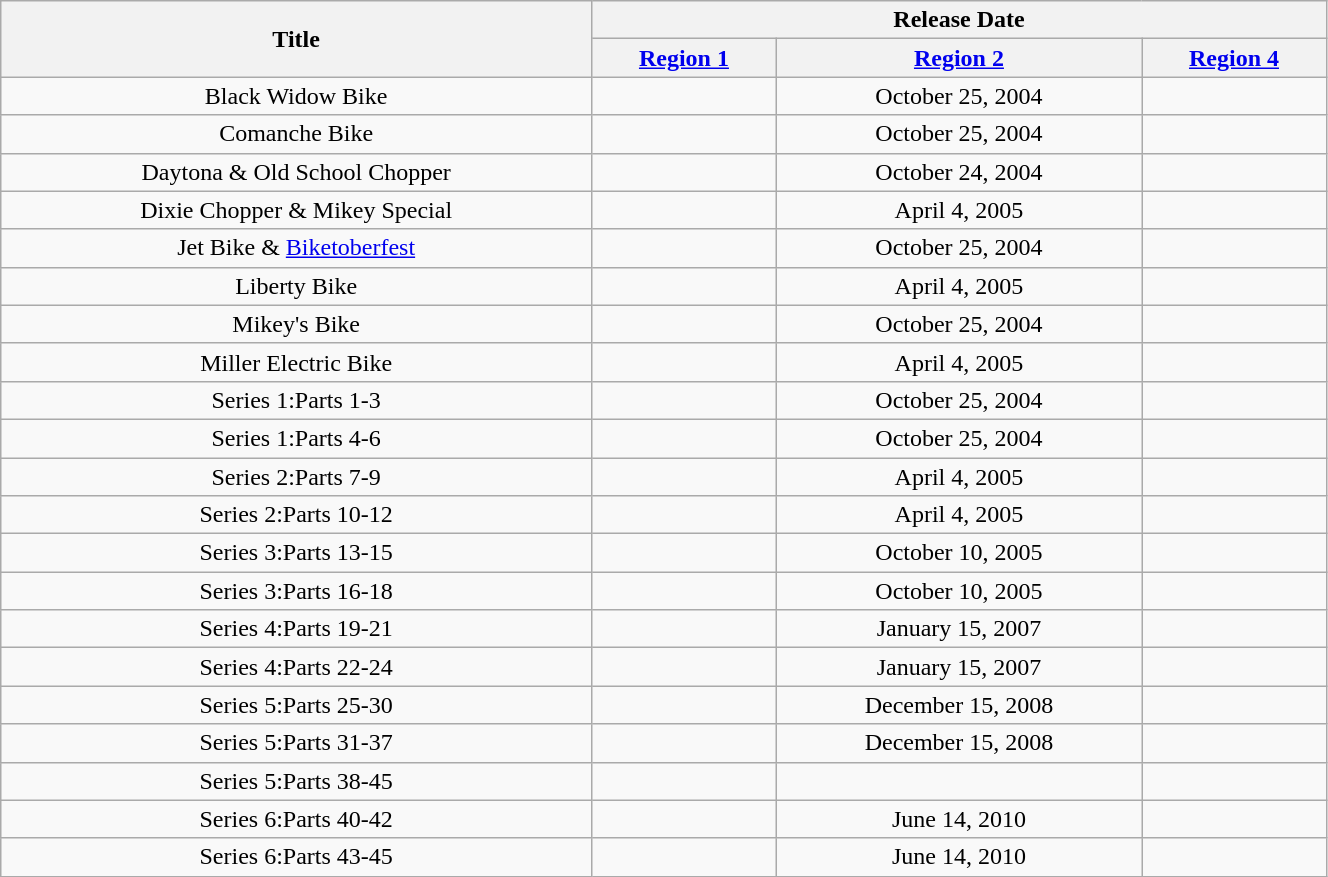<table class="wikitable"  style="text-align:center; width:70%;">
<tr>
<th rowspan="2">Title</th>
<th colspan="3">Release Date</th>
</tr>
<tr>
<th><a href='#'>Region 1</a></th>
<th><a href='#'>Region 2</a></th>
<th><a href='#'>Region 4</a></th>
</tr>
<tr>
<td>Black Widow Bike</td>
<td></td>
<td>October 25, 2004</td>
<td></td>
</tr>
<tr>
<td>Comanche Bike</td>
<td></td>
<td>October 25, 2004</td>
<td></td>
</tr>
<tr>
<td>Daytona & Old School Chopper</td>
<td></td>
<td>October 24, 2004</td>
<td></td>
</tr>
<tr>
<td>Dixie Chopper & Mikey Special</td>
<td></td>
<td>April 4, 2005</td>
<td></td>
</tr>
<tr>
<td>Jet Bike & <a href='#'>Biketoberfest</a></td>
<td></td>
<td>October 25, 2004</td>
<td></td>
</tr>
<tr>
<td>Liberty Bike</td>
<td></td>
<td>April 4, 2005</td>
<td></td>
</tr>
<tr>
<td>Mikey's Bike</td>
<td></td>
<td>October 25, 2004</td>
<td></td>
</tr>
<tr>
<td>Miller Electric Bike</td>
<td></td>
<td>April 4, 2005</td>
<td></td>
</tr>
<tr>
<td>Series 1:Parts 1-3</td>
<td></td>
<td>October 25, 2004</td>
<td></td>
</tr>
<tr>
<td>Series 1:Parts 4-6</td>
<td></td>
<td>October 25, 2004</td>
<td></td>
</tr>
<tr>
<td>Series 2:Parts 7-9</td>
<td></td>
<td>April 4, 2005</td>
<td></td>
</tr>
<tr>
<td>Series 2:Parts 10-12</td>
<td></td>
<td>April 4, 2005</td>
<td></td>
</tr>
<tr>
<td>Series 3:Parts 13-15</td>
<td></td>
<td>October 10, 2005</td>
<td></td>
</tr>
<tr>
<td>Series 3:Parts 16-18</td>
<td></td>
<td>October 10, 2005</td>
<td></td>
</tr>
<tr>
<td>Series 4:Parts 19-21</td>
<td></td>
<td>January 15, 2007</td>
<td></td>
</tr>
<tr>
<td>Series 4:Parts 22-24</td>
<td></td>
<td>January 15, 2007</td>
<td></td>
</tr>
<tr>
<td>Series 5:Parts 25-30</td>
<td></td>
<td>December 15, 2008</td>
<td></td>
</tr>
<tr>
<td>Series 5:Parts 31-37</td>
<td></td>
<td>December 15, 2008</td>
<td></td>
</tr>
<tr>
<td>Series 5:Parts 38-45</td>
<td></td>
<td></td>
<td></td>
</tr>
<tr>
<td>Series 6:Parts 40-42</td>
<td></td>
<td>June 14, 2010</td>
<td></td>
</tr>
<tr>
<td>Series 6:Parts 43-45</td>
<td></td>
<td>June 14, 2010</td>
<td></td>
</tr>
</table>
